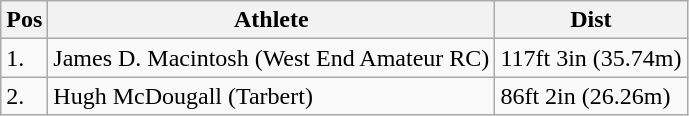<table class="wikitable">
<tr>
<th>Pos</th>
<th>Athlete</th>
<th>Dist</th>
</tr>
<tr>
<td>1.</td>
<td>James D. Macintosh (West End Amateur RC)</td>
<td>117ft 3in (35.74m)</td>
</tr>
<tr>
<td>2.</td>
<td>Hugh McDougall (Tarbert)</td>
<td>86ft 2in (26.26m)</td>
</tr>
</table>
